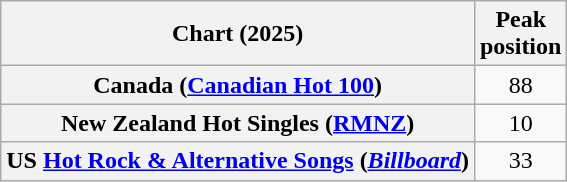<table class="wikitable sortable plainrowheaders" style="text-align:center;">
<tr>
<th scope="col">Chart (2025)</th>
<th scope="col">Peak<br>position</th>
</tr>
<tr>
<th scope="row">Canada (<a href='#'>Canadian Hot 100</a>)</th>
<td>88</td>
</tr>
<tr>
<th scope="row">New Zealand Hot Singles (<a href='#'>RMNZ</a>)</th>
<td>10</td>
</tr>
<tr>
<th scope="row">US <a href='#'>Hot Rock & Alternative Songs</a> (<em><a href='#'>Billboard</a></em>)</th>
<td>33</td>
</tr>
</table>
